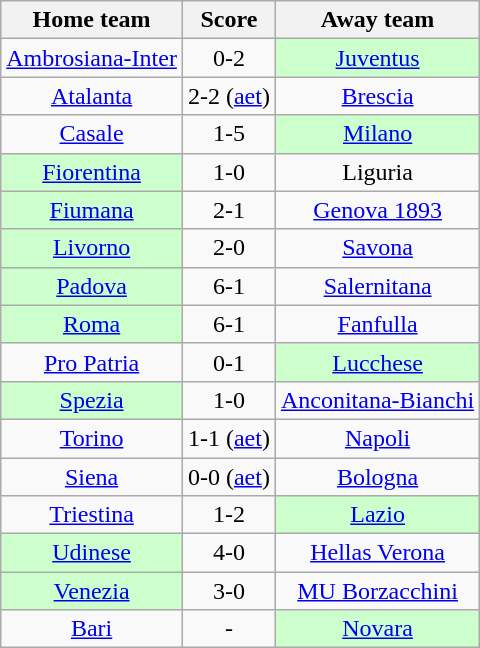<table class="wikitable" style="text-align: center">
<tr>
<th>Home team</th>
<th>Score</th>
<th>Away team</th>
</tr>
<tr>
<td><a href='#'>Ambrosiana-Inter</a></td>
<td>0-2</td>
<td bgcolor="ccffcc"><a href='#'>Juventus</a></td>
</tr>
<tr>
<td><a href='#'>Atalanta</a></td>
<td>2-2 (<a href='#'>aet</a>)</td>
<td><a href='#'>Brescia</a></td>
</tr>
<tr>
<td><a href='#'>Casale</a></td>
<td>1-5</td>
<td bgcolor="ccffcc"><a href='#'>Milano</a></td>
</tr>
<tr>
<td bgcolor="ccffcc"><a href='#'>Fiorentina</a></td>
<td>1-0</td>
<td>Liguria</td>
</tr>
<tr>
<td bgcolor="ccffcc"><a href='#'>Fiumana</a></td>
<td>2-1</td>
<td><a href='#'>Genova 1893</a></td>
</tr>
<tr>
<td bgcolor="ccffcc"><a href='#'>Livorno</a></td>
<td>2-0</td>
<td><a href='#'>Savona</a></td>
</tr>
<tr>
<td bgcolor="ccffcc"><a href='#'>Padova</a></td>
<td>6-1</td>
<td><a href='#'>Salernitana</a></td>
</tr>
<tr>
<td bgcolor="ccffcc"><a href='#'>Roma</a></td>
<td>6-1</td>
<td><a href='#'>Fanfulla</a></td>
</tr>
<tr>
<td><a href='#'>Pro Patria</a></td>
<td>0-1</td>
<td bgcolor="ccffcc"><a href='#'>Lucchese</a></td>
</tr>
<tr>
<td bgcolor="ccffcc"><a href='#'>Spezia</a></td>
<td>1-0</td>
<td><a href='#'>Anconitana-Bianchi</a></td>
</tr>
<tr>
<td><a href='#'>Torino</a></td>
<td>1-1 (<a href='#'>aet</a>)</td>
<td><a href='#'>Napoli</a></td>
</tr>
<tr>
<td><a href='#'>Siena</a></td>
<td>0-0 (<a href='#'>aet</a>)</td>
<td><a href='#'>Bologna</a></td>
</tr>
<tr>
<td><a href='#'>Triestina</a></td>
<td>1-2</td>
<td bgcolor="ccffcc"><a href='#'>Lazio</a></td>
</tr>
<tr>
<td bgcolor="ccffcc"><a href='#'>Udinese</a></td>
<td>4-0</td>
<td><a href='#'>Hellas Verona</a></td>
</tr>
<tr>
<td bgcolor="ccffcc"><a href='#'>Venezia</a></td>
<td>3-0</td>
<td><a href='#'>MU Borzacchini</a></td>
</tr>
<tr>
<td><a href='#'>Bari</a></td>
<td>- </td>
<td bgcolor="ccffcc"><a href='#'>Novara</a></td>
</tr>
</table>
